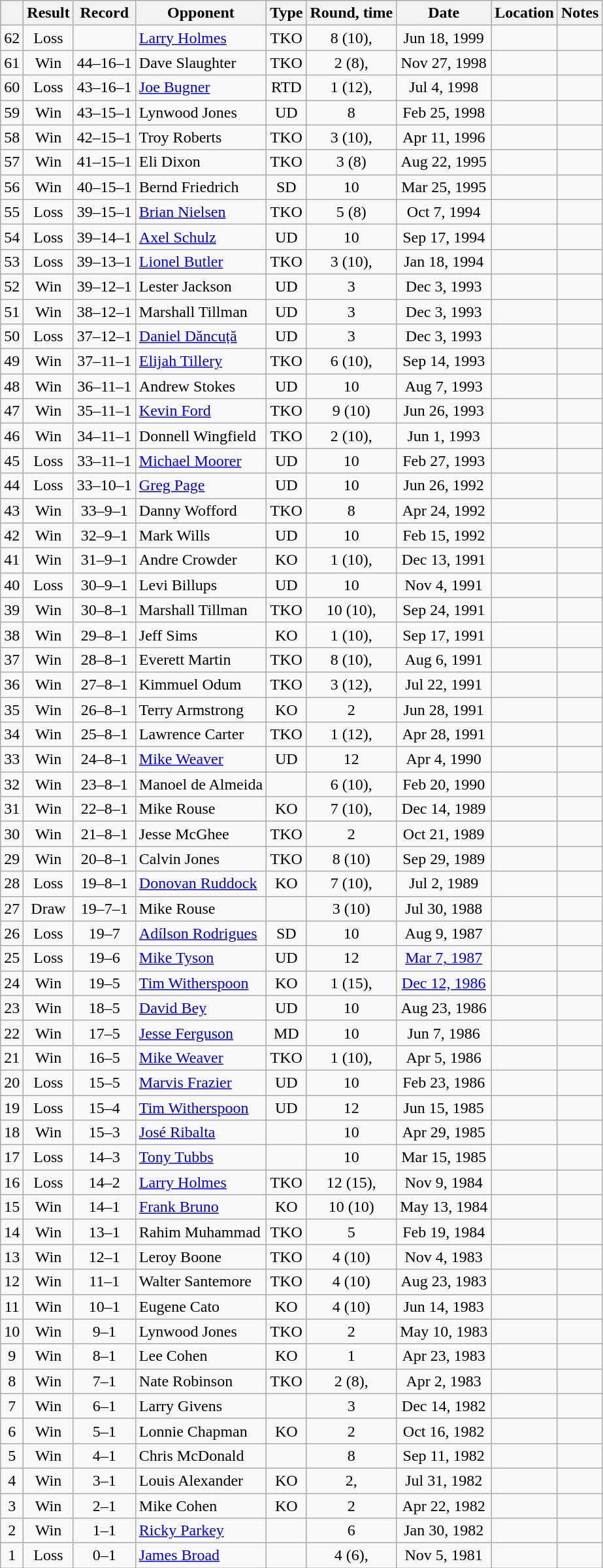<table class="wikitable" style="text-align:center">
<tr>
<th></th>
<th>Result</th>
<th>Record</th>
<th>Opponent</th>
<th>Type</th>
<th>Round, time</th>
<th>Date</th>
<th>Location</th>
<th>Notes</th>
</tr>
<tr>
<td>62</td>
<td>Loss</td>
<td></td>
<td style="text-align:left;"><a href='#'>Larry Holmes</a></td>
<td>TKO</td>
<td>8 (10), </td>
<td>Jun 18, 1999</td>
<td style="text-align:left;"></td>
<td></td>
</tr>
<tr>
<td>61</td>
<td>Win</td>
<td>44–16–1</td>
<td style="text-align:left;">Dave Slaughter</td>
<td>TKO</td>
<td>2 (8), </td>
<td>Nov 27, 1998</td>
<td style="text-align:left;"></td>
<td></td>
</tr>
<tr>
<td>60</td>
<td>Loss</td>
<td>43–16–1</td>
<td style="text-align:left;"><a href='#'>Joe Bugner</a></td>
<td>RTD</td>
<td>1 (12), </td>
<td>Jul 4, 1998</td>
<td style="text-align:left;"></td>
<td style="text-align:left;"></td>
</tr>
<tr>
<td>59</td>
<td>Win</td>
<td>43–15–1</td>
<td style="text-align:left;">Lynwood Jones</td>
<td>UD</td>
<td>8</td>
<td>Feb 25, 1998</td>
<td style="text-align:left;"></td>
<td></td>
</tr>
<tr>
<td>58</td>
<td>Win</td>
<td>42–15–1</td>
<td style="text-align:left;">Troy Roberts</td>
<td>TKO</td>
<td>3 (10), </td>
<td>Apr 11, 1996</td>
<td style="text-align:left;"></td>
<td></td>
</tr>
<tr>
<td>57</td>
<td>Win</td>
<td>41–15–1</td>
<td style="text-align:left;">Eli Dixon</td>
<td>TKO</td>
<td>3 (8)</td>
<td>Aug 22, 1995</td>
<td style="text-align:left;"></td>
<td></td>
</tr>
<tr>
<td>56</td>
<td>Win</td>
<td>40–15–1</td>
<td style="text-align:left;">Bernd Friedrich</td>
<td>SD</td>
<td>10</td>
<td>Mar 25, 1995</td>
<td style="text-align:left;"></td>
<td></td>
</tr>
<tr>
<td>55</td>
<td>Loss</td>
<td>39–15–1</td>
<td style="text-align:left;"><a href='#'>Brian Nielsen</a></td>
<td>TKO</td>
<td>5 (8)</td>
<td>Oct 7, 1994</td>
<td style="text-align:left;"></td>
<td></td>
</tr>
<tr>
<td>54</td>
<td>Loss</td>
<td>39–14–1</td>
<td style="text-align:left;"><a href='#'>Axel Schulz</a></td>
<td>UD</td>
<td>10</td>
<td>Sep 17, 1994</td>
<td style="text-align:left;"></td>
<td></td>
</tr>
<tr>
<td>53</td>
<td>Loss</td>
<td>39–13–1</td>
<td style="text-align:left;"><a href='#'>Lionel Butler</a></td>
<td>TKO</td>
<td>3 (10), </td>
<td>Jan 18, 1994</td>
<td style="text-align:left;"></td>
<td></td>
</tr>
<tr>
<td>52</td>
<td>Win</td>
<td>39–12–1</td>
<td style="text-align:left;">Lester Jackson</td>
<td>UD</td>
<td>3</td>
<td>Dec 3, 1993</td>
<td style="text-align:left;"></td>
<td></td>
</tr>
<tr>
<td>51</td>
<td>Win</td>
<td>38–12–1</td>
<td style="text-align:left;">Marshall Tillman</td>
<td>UD</td>
<td>3</td>
<td>Dec 3, 1993</td>
<td style="text-align:left;"></td>
<td></td>
</tr>
<tr>
<td>50</td>
<td>Loss</td>
<td>37–12–1</td>
<td style="text-align:left;"><a href='#'>Daniel Dăncuță</a></td>
<td>UD</td>
<td>3</td>
<td>Dec 3, 1993</td>
<td style="text-align:left;"></td>
<td></td>
</tr>
<tr>
<td>49</td>
<td>Win</td>
<td>37–11–1</td>
<td style="text-align:left;"><a href='#'>Elijah Tillery</a></td>
<td>TKO</td>
<td>6 (10), </td>
<td>Sep 14, 1993</td>
<td style="text-align:left;"></td>
<td></td>
</tr>
<tr>
<td>48</td>
<td>Win</td>
<td>36–11–1</td>
<td style="text-align:left;">Andrew Stokes</td>
<td>UD</td>
<td>10</td>
<td>Aug 7, 1993</td>
<td style="text-align:left;"></td>
<td></td>
</tr>
<tr>
<td>47</td>
<td>Win</td>
<td>35–11–1</td>
<td style="text-align:left;"><a href='#'>Kevin Ford</a></td>
<td>TKO</td>
<td>9 (10)</td>
<td>Jun 26, 1993</td>
<td style="text-align:left;"></td>
<td></td>
</tr>
<tr>
<td>46</td>
<td>Win</td>
<td>34–11–1</td>
<td style="text-align:left;">Donnell Wingfield</td>
<td>TKO</td>
<td>2 (10), </td>
<td>Jun 1, 1993</td>
<td style="text-align:left;"></td>
<td></td>
</tr>
<tr>
<td>45</td>
<td>Loss</td>
<td>33–11–1</td>
<td style="text-align:left;"><a href='#'>Michael Moorer</a></td>
<td>UD</td>
<td>10</td>
<td>Feb 27, 1993</td>
<td style="text-align:left;"></td>
<td></td>
</tr>
<tr>
<td>44</td>
<td>Loss</td>
<td>33–10–1</td>
<td style="text-align:left;"><a href='#'>Greg Page</a></td>
<td>UD</td>
<td>10</td>
<td>Jun 26, 1992</td>
<td style="text-align:left;"></td>
<td></td>
</tr>
<tr>
<td>43</td>
<td>Win</td>
<td>33–9–1</td>
<td style="text-align:left;">Danny Wofford</td>
<td>TKO</td>
<td>8</td>
<td>Apr 24, 1992</td>
<td style="text-align:left;"></td>
<td></td>
</tr>
<tr>
<td>42</td>
<td>Win</td>
<td>32–9–1</td>
<td style="text-align:left;">Mark Wills</td>
<td>UD</td>
<td>10</td>
<td>Feb 15, 1992</td>
<td style="text-align:left;"></td>
<td></td>
</tr>
<tr>
<td>41</td>
<td>Win</td>
<td>31–9–1</td>
<td style="text-align:left;">Andre Crowder</td>
<td>KO</td>
<td>1 (10), </td>
<td>Dec 13, 1991</td>
<td style="text-align:left;"></td>
<td></td>
</tr>
<tr>
<td>40</td>
<td>Loss</td>
<td>30–9–1</td>
<td style="text-align:left;">Levi Billups</td>
<td>UD</td>
<td>10</td>
<td>Nov 4, 1991</td>
<td style="text-align:left;"></td>
<td></td>
</tr>
<tr>
<td>39</td>
<td>Win</td>
<td>30–8–1</td>
<td style="text-align:left;">Marshall Tillman</td>
<td>TKO</td>
<td>10 (10), </td>
<td>Sep 24, 1991</td>
<td style="text-align:left;"></td>
<td></td>
</tr>
<tr>
<td>38</td>
<td>Win</td>
<td>29–8–1</td>
<td style="text-align:left;">Jeff Sims</td>
<td>KO</td>
<td>1 (10), </td>
<td>Sep 17, 1991</td>
<td style="text-align:left;"></td>
<td></td>
</tr>
<tr>
<td>37</td>
<td>Win</td>
<td>28–8–1</td>
<td style="text-align:left;">Everett Martin</td>
<td>TKO</td>
<td>8 (10), </td>
<td>Aug 6, 1991</td>
<td style="text-align:left;"></td>
<td></td>
</tr>
<tr>
<td>36</td>
<td>Win</td>
<td>27–8–1</td>
<td style="text-align:left;">Kimmuel Odum</td>
<td>TKO</td>
<td>3 (12), </td>
<td>Jul 22, 1991</td>
<td style="text-align:left;"></td>
<td style="text-align:left;"></td>
</tr>
<tr>
<td>35</td>
<td>Win</td>
<td>26–8–1</td>
<td style="text-align:left;">Terry Armstrong</td>
<td>KO</td>
<td>2</td>
<td>Jun 28, 1991</td>
<td style="text-align:left;"></td>
<td></td>
</tr>
<tr>
<td>34</td>
<td>Win</td>
<td>25–8–1</td>
<td style="text-align:left;">Lawrence Carter</td>
<td>TKO</td>
<td>1 (12), </td>
<td>Apr 28, 1991</td>
<td style="text-align:left;"></td>
<td></td>
</tr>
<tr>
<td>33</td>
<td>Win</td>
<td>24–8–1</td>
<td style="text-align:left;"><a href='#'>Mike Weaver</a></td>
<td>UD</td>
<td>12</td>
<td>Apr 4, 1990</td>
<td style="text-align:left;"></td>
<td style="text-align:left;"></td>
</tr>
<tr>
<td>32</td>
<td>Win</td>
<td>23–8–1</td>
<td style="text-align:left;">Manoel de Almeida</td>
<td></td>
<td>6 (10), </td>
<td>Feb 20, 1990</td>
<td style="text-align:left;"></td>
<td></td>
</tr>
<tr>
<td>31</td>
<td>Win</td>
<td>22–8–1</td>
<td style="text-align:left;">Mike Rouse</td>
<td>KO</td>
<td>7 (10), </td>
<td>Dec 14, 1989</td>
<td style="text-align:left;"></td>
<td></td>
</tr>
<tr>
<td>30</td>
<td>Win</td>
<td>21–8–1</td>
<td style="text-align:left;">Jesse McGhee</td>
<td>TKO</td>
<td>2</td>
<td>Oct 21, 1989</td>
<td style="text-align:left;"></td>
<td></td>
</tr>
<tr>
<td>29</td>
<td>Win</td>
<td>20–8–1</td>
<td style="text-align:left;">Calvin Jones</td>
<td>TKO</td>
<td>8 (10)</td>
<td>Sep 29, 1989</td>
<td style="text-align:left;"></td>
<td></td>
</tr>
<tr>
<td>28</td>
<td>Loss</td>
<td>19–8–1</td>
<td style="text-align:left;"><a href='#'>Donovan Ruddock</a></td>
<td>KO</td>
<td>7 (10), </td>
<td>Jul 2, 1989</td>
<td style="text-align:left;"></td>
<td></td>
</tr>
<tr>
<td>27</td>
<td>Draw</td>
<td>19–7–1</td>
<td style="text-align:left;">Mike Rouse</td>
<td></td>
<td>3 (10)</td>
<td>Jul 30, 1988</td>
<td style="text-align:left;"></td>
<td style="text-align:left;"></td>
</tr>
<tr>
<td>26</td>
<td>Loss</td>
<td>19–7</td>
<td style="text-align:left;"><a href='#'>Adílson Rodrigues</a></td>
<td>SD</td>
<td>10</td>
<td>Aug 9, 1987</td>
<td style="text-align:left;"></td>
<td></td>
</tr>
<tr>
<td>25</td>
<td>Loss</td>
<td>19–6</td>
<td style="text-align:left;"><a href='#'>Mike Tyson</a></td>
<td>UD</td>
<td>12</td>
<td><a href='#'>Mar 7, 1987</a></td>
<td style="text-align:left;"></td>
<td style="text-align:left;"></td>
</tr>
<tr>
<td>24</td>
<td>Win</td>
<td>19–5</td>
<td style="text-align:left;"><a href='#'>Tim Witherspoon</a></td>
<td>KO</td>
<td>1 (15), </td>
<td><a href='#'>Dec 12, 1986</a></td>
<td style="text-align:left;"></td>
<td style="text-align:left;"></td>
</tr>
<tr>
<td>23</td>
<td>Win</td>
<td>18–5</td>
<td style="text-align:left;"><a href='#'>David Bey</a></td>
<td>UD</td>
<td>10</td>
<td>Aug 23, 1986</td>
<td style="text-align:left;"></td>
<td></td>
</tr>
<tr>
<td>22</td>
<td>Win</td>
<td>17–5</td>
<td style="text-align:left;"><a href='#'>Jesse Ferguson</a></td>
<td>MD</td>
<td>10</td>
<td>Jun 7, 1986</td>
<td style="text-align:left;"></td>
<td></td>
</tr>
<tr>
<td>21</td>
<td>Win</td>
<td>16–5</td>
<td style="text-align:left;"><a href='#'>Mike Weaver</a></td>
<td>TKO</td>
<td>1 (10), </td>
<td>Apr 5, 1986</td>
<td style="text-align:left;"></td>
<td></td>
</tr>
<tr>
<td>20</td>
<td>Loss</td>
<td>15–5</td>
<td style="text-align:left;"><a href='#'>Marvis Frazier</a></td>
<td>UD</td>
<td>10</td>
<td>Feb 23, 1986</td>
<td style="text-align:left;"></td>
<td></td>
</tr>
<tr>
<td>19</td>
<td>Loss</td>
<td>15–4</td>
<td style="text-align:left;"><a href='#'>Tim Witherspoon</a></td>
<td>UD</td>
<td>12</td>
<td>Jun 15, 1985</td>
<td style="text-align:left;"></td>
<td style="text-align:left;"></td>
</tr>
<tr>
<td>18</td>
<td>Win</td>
<td>15–3</td>
<td style="text-align:left;"><a href='#'>José Ribalta</a></td>
<td></td>
<td>10</td>
<td>Apr 29, 1985</td>
<td style="text-align:left;"></td>
<td></td>
</tr>
<tr>
<td>17</td>
<td>Loss</td>
<td>14–3</td>
<td style="text-align:left;"><a href='#'>Tony Tubbs</a></td>
<td></td>
<td>10</td>
<td>Mar 15, 1985</td>
<td style="text-align:left;"></td>
<td></td>
</tr>
<tr>
<td>16</td>
<td>Loss</td>
<td>14–2</td>
<td style="text-align:left;"><a href='#'>Larry Holmes</a></td>
<td>TKO</td>
<td>12 (15), </td>
<td>Nov 9, 1984</td>
<td style="text-align:left;"></td>
<td style="text-align:left;"></td>
</tr>
<tr>
<td>15</td>
<td>Win</td>
<td>14–1</td>
<td style="text-align:left;"><a href='#'>Frank Bruno</a></td>
<td>KO</td>
<td>10 (10)</td>
<td>May 13, 1984</td>
<td style="text-align:left;"></td>
<td></td>
</tr>
<tr>
<td>14</td>
<td>Win</td>
<td>13–1</td>
<td style="text-align:left;">Rahim Muhammad</td>
<td>TKO</td>
<td>5</td>
<td>Feb 19, 1984</td>
<td style="text-align:left;"></td>
<td></td>
</tr>
<tr>
<td>13</td>
<td>Win</td>
<td>12–1</td>
<td style="text-align:left;">Leroy Boone</td>
<td>TKO</td>
<td>4 (10)</td>
<td>Nov 4, 1983</td>
<td style="text-align:left;"></td>
<td></td>
</tr>
<tr>
<td>12</td>
<td>Win</td>
<td>11–1</td>
<td style="text-align:left;">Walter Santemore</td>
<td>TKO</td>
<td>4 (10)</td>
<td>Aug 23, 1983</td>
<td style="text-align:left;"></td>
<td></td>
</tr>
<tr>
<td>11</td>
<td>Win</td>
<td>10–1</td>
<td style="text-align:left;">Eugene Cato</td>
<td>KO</td>
<td>4 (10)</td>
<td>Jun 14, 1983</td>
<td style="text-align:left;"></td>
<td></td>
</tr>
<tr>
<td>10</td>
<td>Win</td>
<td>9–1</td>
<td style="text-align:left;">Lynwood Jones</td>
<td>TKO</td>
<td>2</td>
<td>May 10, 1983</td>
<td style="text-align:left;"></td>
<td></td>
</tr>
<tr>
<td>9</td>
<td>Win</td>
<td>8–1</td>
<td style="text-align:left;">Lee Cohen</td>
<td>KO</td>
<td>1</td>
<td>Apr 23, 1983</td>
<td style="text-align:left;"></td>
<td></td>
</tr>
<tr>
<td>8</td>
<td>Win</td>
<td>7–1</td>
<td style="text-align:left;">Nate Robinson</td>
<td>TKO</td>
<td>2 (8), </td>
<td>Apr 2, 1983</td>
<td style="text-align:left;"></td>
<td></td>
</tr>
<tr>
<td>7</td>
<td>Win</td>
<td>6–1</td>
<td style="text-align:left;">Larry Givens</td>
<td></td>
<td>3</td>
<td>Dec 14, 1982</td>
<td style="text-align:left;"></td>
<td></td>
</tr>
<tr>
<td>6</td>
<td>Win</td>
<td>5–1</td>
<td style="text-align:left;">Lonnie Chapman</td>
<td>KO</td>
<td>2</td>
<td>Oct 16, 1982</td>
<td style="text-align:left;"></td>
<td></td>
</tr>
<tr>
<td>5</td>
<td>Win</td>
<td>4–1</td>
<td style="text-align:left;">Chris McDonald</td>
<td></td>
<td>8</td>
<td>Sep 11, 1982</td>
<td style="text-align:left;"></td>
<td></td>
</tr>
<tr>
<td>4</td>
<td>Win</td>
<td>3–1</td>
<td style="text-align:left;">Louis Alexander</td>
<td>KO</td>
<td>2, </td>
<td>Jul 31, 1982</td>
<td style="text-align:left;"></td>
<td></td>
</tr>
<tr>
<td>3</td>
<td>Win</td>
<td>2–1</td>
<td style="text-align:left;">Mike Cohen</td>
<td>KO</td>
<td>2</td>
<td>Apr 22, 1982</td>
<td style="text-align:left;"></td>
<td></td>
</tr>
<tr>
<td>2</td>
<td>Win</td>
<td>1–1</td>
<td style="text-align:left;"><a href='#'>Ricky Parkey</a></td>
<td></td>
<td>6</td>
<td>Jan 30, 1982</td>
<td style="text-align:left;"></td>
<td></td>
</tr>
<tr>
<td>1</td>
<td>Loss</td>
<td>0–1</td>
<td style="text-align:left;"><a href='#'>James Broad</a></td>
<td></td>
<td>4 (6), </td>
<td>Nov 5, 1981</td>
<td style="text-align:left;"></td>
<td></td>
</tr>
</table>
